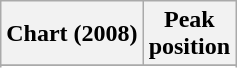<table class="wikitable">
<tr>
<th>Chart (2008)</th>
<th>Peak<br>position</th>
</tr>
<tr>
</tr>
<tr>
</tr>
</table>
